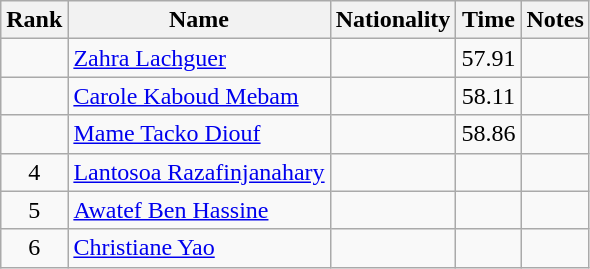<table class="wikitable sortable" style="text-align:center">
<tr>
<th>Rank</th>
<th>Name</th>
<th>Nationality</th>
<th>Time</th>
<th>Notes</th>
</tr>
<tr>
<td></td>
<td align=left><a href='#'>Zahra Lachguer</a></td>
<td align=left></td>
<td>57.91</td>
<td></td>
</tr>
<tr>
<td></td>
<td align=left><a href='#'>Carole Kaboud Mebam</a></td>
<td align=left></td>
<td>58.11</td>
<td></td>
</tr>
<tr>
<td></td>
<td align=left><a href='#'>Mame Tacko Diouf</a></td>
<td align=left></td>
<td>58.86</td>
<td></td>
</tr>
<tr>
<td>4</td>
<td align=left><a href='#'>Lantosoa Razafinjanahary</a></td>
<td align=left></td>
<td></td>
<td></td>
</tr>
<tr>
<td>5</td>
<td align=left><a href='#'>Awatef Ben Hassine</a></td>
<td align=left></td>
<td></td>
<td></td>
</tr>
<tr>
<td>6</td>
<td align=left><a href='#'>Christiane Yao</a></td>
<td align=left></td>
<td></td>
<td></td>
</tr>
</table>
